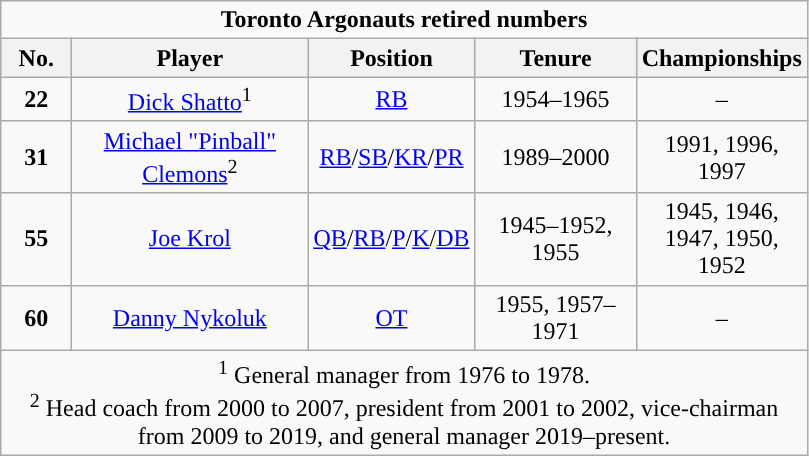<table class="wikitable floatright" style="text-align:center">
<tr>
<td colspan="5"><strong>Toronto Argonauts retired numbers</strong></td>
</tr>
<tr>
<th width="40">No.</th>
<th width="150">Player</th>
<th width="40">Position</th>
<th width="100">Tenure</th>
<th width="100">Championships</th>
</tr>
<tr>
<td><strong>22</strong></td>
<td><a href='#'>Dick Shatto</a><sup>1</sup></td>
<td><a href='#'>RB</a></td>
<td>1954–1965</td>
<td>–</td>
</tr>
<tr>
<td><strong>31</strong></td>
<td><a href='#'>Michael "Pinball" Clemons</a><sup>2</sup></td>
<td><a href='#'>RB</a>/<a href='#'>SB</a>/<a href='#'>KR</a>/<a href='#'>PR</a></td>
<td>1989–2000</td>
<td>1991, 1996, 1997</td>
</tr>
<tr>
<td><strong>55</strong></td>
<td><a href='#'>Joe Krol</a></td>
<td><a href='#'>QB</a>/<a href='#'>RB</a>/<a href='#'>P</a>/<a href='#'>K</a>/<a href='#'>DB</a></td>
<td>1945–1952, 1955</td>
<td>1945, 1946, 1947, 1950, 1952</td>
</tr>
<tr>
<td><strong>60</strong></td>
<td><a href='#'>Danny Nykoluk</a></td>
<td><a href='#'>OT</a></td>
<td>1955, 1957–1971</td>
<td>–</td>
</tr>
<tr>
<td colspan=5><sup>1</sup> General manager from 1976 to 1978.<br><sup>2</sup> Head coach from 2000 to 2007, president from 2001 to 2002, vice-chairman from 2009 to 2019, and general manager 2019–present.</td>
</tr>
</table>
